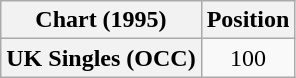<table class="wikitable plainrowheaders" style="text-align:center">
<tr>
<th>Chart (1995)</th>
<th>Position</th>
</tr>
<tr>
<th scope="row">UK Singles (OCC)</th>
<td>100</td>
</tr>
</table>
